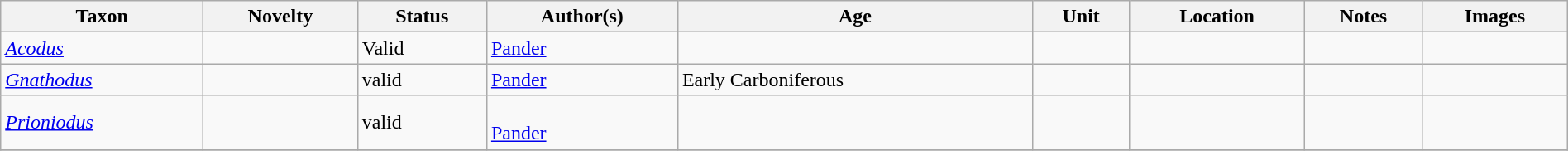<table class="wikitable sortable" align="center" width="100%">
<tr>
<th>Taxon</th>
<th>Novelty</th>
<th>Status</th>
<th>Author(s)</th>
<th>Age</th>
<th>Unit</th>
<th>Location</th>
<th>Notes</th>
<th>Images</th>
</tr>
<tr>
<td><em><a href='#'>Acodus</a></em></td>
<td></td>
<td>Valid</td>
<td><a href='#'>Pander</a></td>
<td></td>
<td></td>
<td></td>
<td></td>
<td></td>
</tr>
<tr>
<td><em><a href='#'>Gnathodus</a></em></td>
<td></td>
<td>valid</td>
<td><a href='#'>Pander</a></td>
<td>Early Carboniferous</td>
<td></td>
<td></td>
<td></td>
<td></td>
</tr>
<tr>
<td><em><a href='#'>Prioniodus</a></em></td>
<td></td>
<td>valid</td>
<td><br><a href='#'>Pander</a></td>
<td></td>
<td></td>
<td></td>
<td></td>
<td></td>
</tr>
<tr>
</tr>
</table>
